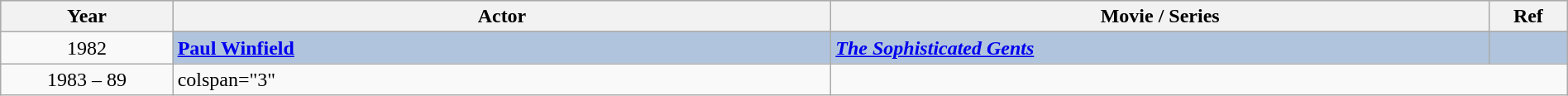<table class="wikitable" style="width:100%;">
<tr style="background:#bebebe;">
<th style="width:11%;">Year</th>
<th style="width:42%;">Actor</th>
<th style="width:42%;">Movie / Series</th>
<th style="width:5%;">Ref</th>
</tr>
<tr>
<td rowspan="2" align="center">1982</td>
</tr>
<tr style="background:#B0C4DE">
<td><strong><a href='#'>Paul Winfield</a></strong></td>
<td><strong><em><a href='#'>The Sophisticated Gents</a></em></strong></td>
<td align="center"></td>
</tr>
<tr>
<td align="center">1983 – 89</td>
<td>colspan="3" </td>
</tr>
</table>
